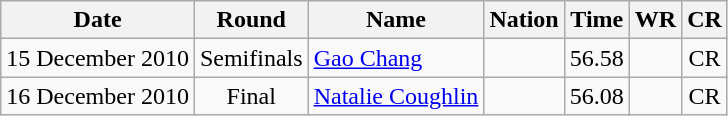<table class="wikitable" style="text-align:center">
<tr>
<th>Date</th>
<th>Round</th>
<th>Name</th>
<th>Nation</th>
<th>Time</th>
<th>WR</th>
<th>CR</th>
</tr>
<tr>
<td>15 December 2010</td>
<td>Semifinals</td>
<td align="left"><a href='#'>Gao Chang</a></td>
<td align="left"></td>
<td>56.58</td>
<td></td>
<td>CR</td>
</tr>
<tr>
<td>16 December 2010</td>
<td>Final</td>
<td align="left"><a href='#'>Natalie Coughlin</a></td>
<td align="left"></td>
<td>56.08</td>
<td></td>
<td>CR</td>
</tr>
</table>
